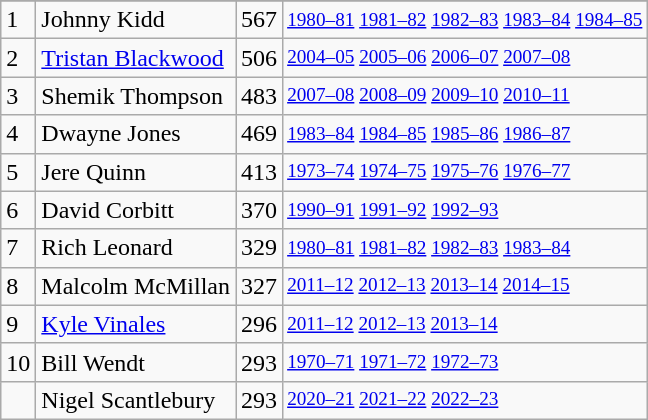<table class="wikitable">
<tr>
</tr>
<tr>
<td>1</td>
<td>Johnny Kidd</td>
<td>567</td>
<td style="font-size:80%;"><a href='#'>1980–81</a> <a href='#'>1981–82</a> <a href='#'>1982–83</a> <a href='#'>1983–84</a> <a href='#'>1984–85</a></td>
</tr>
<tr>
<td>2</td>
<td><a href='#'>Tristan Blackwood</a></td>
<td>506</td>
<td style="font-size:80%;"><a href='#'>2004–05</a> <a href='#'>2005–06</a> <a href='#'>2006–07</a> <a href='#'>2007–08</a></td>
</tr>
<tr>
<td>3</td>
<td>Shemik Thompson</td>
<td>483</td>
<td style="font-size:80%;"><a href='#'>2007–08</a> <a href='#'>2008–09</a> <a href='#'>2009–10</a> <a href='#'>2010–11</a></td>
</tr>
<tr>
<td>4</td>
<td>Dwayne Jones</td>
<td>469</td>
<td style="font-size:80%;"><a href='#'>1983–84</a> <a href='#'>1984–85</a> <a href='#'>1985–86</a> <a href='#'>1986–87</a></td>
</tr>
<tr>
<td>5</td>
<td>Jere Quinn</td>
<td>413</td>
<td style="font-size:80%;"><a href='#'>1973–74</a> <a href='#'>1974–75</a> <a href='#'>1975–76</a> <a href='#'>1976–77</a></td>
</tr>
<tr>
<td>6</td>
<td>David Corbitt</td>
<td>370</td>
<td style="font-size:80%;"><a href='#'>1990–91</a> <a href='#'>1991–92</a> <a href='#'>1992–93</a></td>
</tr>
<tr>
<td>7</td>
<td>Rich Leonard</td>
<td>329</td>
<td style="font-size:80%;"><a href='#'>1980–81</a> <a href='#'>1981–82</a> <a href='#'>1982–83</a> <a href='#'>1983–84</a></td>
</tr>
<tr>
<td>8</td>
<td>Malcolm McMillan</td>
<td>327</td>
<td style="font-size:80%;"><a href='#'>2011–12</a> <a href='#'>2012–13</a> <a href='#'>2013–14</a> <a href='#'>2014–15</a></td>
</tr>
<tr>
<td>9</td>
<td><a href='#'>Kyle Vinales</a></td>
<td>296</td>
<td style="font-size:80%;"><a href='#'>2011–12</a> <a href='#'>2012–13</a> <a href='#'>2013–14</a></td>
</tr>
<tr>
<td>10</td>
<td>Bill Wendt</td>
<td>293</td>
<td style="font-size:80%;"><a href='#'>1970–71</a> <a href='#'>1971–72</a> <a href='#'>1972–73</a></td>
</tr>
<tr>
<td></td>
<td>Nigel Scantlebury</td>
<td>293</td>
<td style="font-size:80%;"><a href='#'>2020–21</a> <a href='#'>2021–22</a> <a href='#'>2022–23</a></td>
</tr>
</table>
